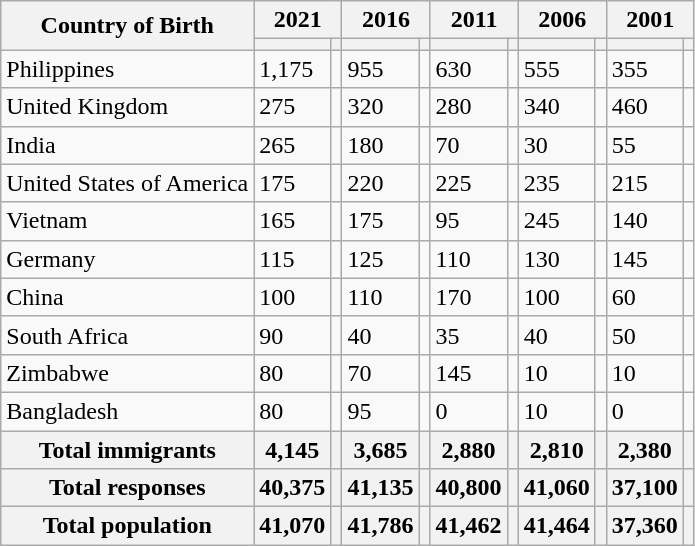<table class="wikitable sortable">
<tr>
<th rowspan="2">Country of Birth</th>
<th colspan="2">2021</th>
<th colspan="2">2016</th>
<th colspan="2">2011</th>
<th colspan="2">2006</th>
<th colspan="2">2001</th>
</tr>
<tr>
<th><a href='#'></a></th>
<th></th>
<th></th>
<th></th>
<th></th>
<th></th>
<th></th>
<th></th>
<th></th>
<th></th>
</tr>
<tr>
<td>Philippines</td>
<td>1,175</td>
<td></td>
<td>955</td>
<td></td>
<td>630</td>
<td></td>
<td>555</td>
<td></td>
<td>355</td>
<td></td>
</tr>
<tr>
<td>United Kingdom</td>
<td>275</td>
<td></td>
<td>320</td>
<td></td>
<td>280</td>
<td></td>
<td>340</td>
<td></td>
<td>460</td>
<td></td>
</tr>
<tr>
<td>India</td>
<td>265</td>
<td></td>
<td>180</td>
<td></td>
<td>70</td>
<td></td>
<td>30</td>
<td></td>
<td>55</td>
<td></td>
</tr>
<tr>
<td>United States of America</td>
<td>175</td>
<td></td>
<td>220</td>
<td></td>
<td>225</td>
<td></td>
<td>235</td>
<td></td>
<td>215</td>
<td></td>
</tr>
<tr>
<td>Vietnam</td>
<td>165</td>
<td></td>
<td>175</td>
<td></td>
<td>95</td>
<td></td>
<td>245</td>
<td></td>
<td>140</td>
<td></td>
</tr>
<tr>
<td>Germany</td>
<td>115</td>
<td></td>
<td>125</td>
<td></td>
<td>110</td>
<td></td>
<td>130</td>
<td></td>
<td>145</td>
<td></td>
</tr>
<tr>
<td>China</td>
<td>100</td>
<td></td>
<td>110</td>
<td></td>
<td>170</td>
<td></td>
<td>100</td>
<td></td>
<td>60</td>
<td></td>
</tr>
<tr>
<td>South Africa</td>
<td>90</td>
<td></td>
<td>40</td>
<td></td>
<td>35</td>
<td></td>
<td>40</td>
<td></td>
<td>50</td>
<td></td>
</tr>
<tr>
<td>Zimbabwe</td>
<td>80</td>
<td></td>
<td>70</td>
<td></td>
<td>145</td>
<td></td>
<td>10</td>
<td></td>
<td>10</td>
<td></td>
</tr>
<tr>
<td>Bangladesh</td>
<td>80</td>
<td></td>
<td>95</td>
<td></td>
<td>0</td>
<td></td>
<td>10</td>
<td></td>
<td>0</td>
<td></td>
</tr>
<tr>
<th>Total immigrants</th>
<th>4,145</th>
<th></th>
<th>3,685</th>
<th></th>
<th>2,880</th>
<th></th>
<th>2,810</th>
<th></th>
<th>2,380</th>
<th></th>
</tr>
<tr class="sortbottom">
<th>Total responses</th>
<th>40,375</th>
<th></th>
<th>41,135</th>
<th></th>
<th>40,800</th>
<th></th>
<th>41,060</th>
<th></th>
<th>37,100</th>
<th></th>
</tr>
<tr class="sortbottom">
<th>Total population</th>
<th>41,070</th>
<th></th>
<th>41,786</th>
<th></th>
<th>41,462</th>
<th></th>
<th>41,464</th>
<th></th>
<th>37,360</th>
<th></th>
</tr>
</table>
